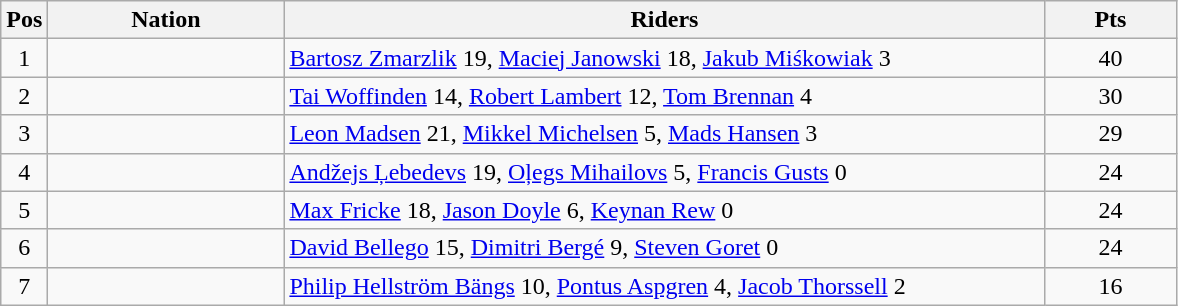<table class="wikitable" style="font-size: 100%">
<tr>
<th width=20>Pos</th>
<th width=150>Nation</th>
<th width=500>Riders</th>
<th width=80>Pts</th>
</tr>
<tr align=center>
<td>1</td>
<td align="left"></td>
<td align="left"><a href='#'>Bartosz Zmarzlik</a> 19, <a href='#'>Maciej Janowski</a> 18, <a href='#'>Jakub Miśkowiak</a> 3</td>
<td>40</td>
</tr>
<tr align=center>
<td>2</td>
<td align="left"></td>
<td align="left"><a href='#'>Tai Woffinden</a> 14, <a href='#'>Robert Lambert</a> 12, <a href='#'>Tom Brennan</a> 4</td>
<td>30</td>
</tr>
<tr align=center>
<td>3</td>
<td align="left"></td>
<td align="left"><a href='#'>Leon Madsen</a> 21, <a href='#'>Mikkel Michelsen</a> 5, <a href='#'>Mads Hansen</a> 3</td>
<td>29</td>
</tr>
<tr align=center>
<td>4</td>
<td align="left"></td>
<td align="left"><a href='#'>Andžejs Ļebedevs</a> 19, <a href='#'>Oļegs Mihailovs</a> 5, <a href='#'>Francis Gusts</a> 0</td>
<td>24</td>
</tr>
<tr align=center>
<td>5</td>
<td align="left"></td>
<td align="left"><a href='#'>Max Fricke</a> 18, <a href='#'>Jason Doyle</a> 6, <a href='#'>Keynan Rew</a> 0</td>
<td>24</td>
</tr>
<tr align=center>
<td>6</td>
<td align="left"></td>
<td align="left"><a href='#'>David Bellego</a> 15, <a href='#'>Dimitri Bergé</a> 9, <a href='#'>Steven Goret</a> 0</td>
<td>24</td>
</tr>
<tr align=center>
<td>7</td>
<td align="left"></td>
<td align="left"><a href='#'>Philip Hellström Bängs</a> 10, <a href='#'>Pontus Aspgren</a> 4, <a href='#'>Jacob Thorssell</a> 2</td>
<td>16</td>
</tr>
</table>
